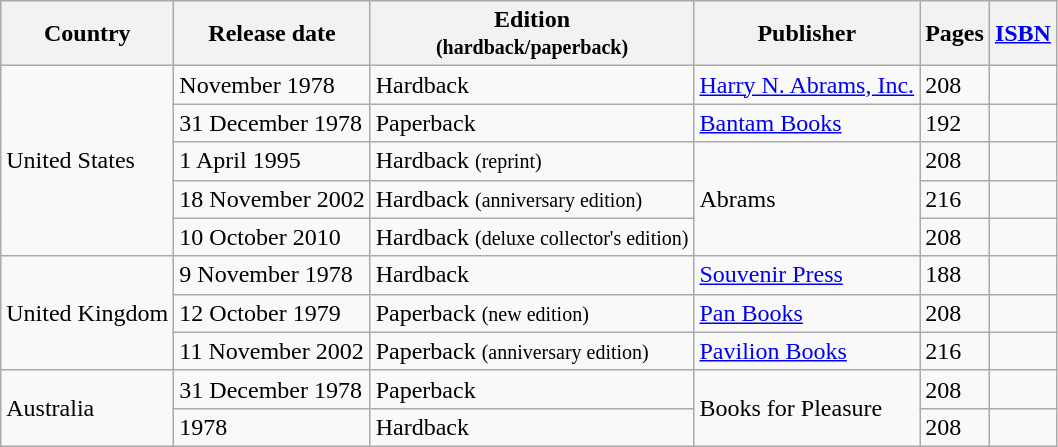<table class="wikitable">
<tr>
<th>Country</th>
<th>Release date</th>
<th>Edition<br><small>(hardback/paperback)</small></th>
<th>Publisher</th>
<th>Pages</th>
<th><a href='#'>ISBN</a></th>
</tr>
<tr>
<td rowspan="5">United States</td>
<td>November 1978</td>
<td>Hardback</td>
<td><a href='#'>Harry N. Abrams, Inc.</a></td>
<td>208</td>
<td></td>
</tr>
<tr>
<td>31 December 1978</td>
<td>Paperback</td>
<td><a href='#'>Bantam Books</a></td>
<td>192</td>
<td></td>
</tr>
<tr>
<td>1 April 1995</td>
<td>Hardback <small>(reprint)</small></td>
<td rowspan="3">Abrams</td>
<td>208</td>
<td></td>
</tr>
<tr>
<td>18 November 2002</td>
<td>Hardback <small>(anniversary edition)</small></td>
<td>216</td>
<td></td>
</tr>
<tr>
<td>10 October 2010</td>
<td>Hardback <small>(deluxe collector's edition)</small></td>
<td>208</td>
<td></td>
</tr>
<tr>
<td rowspan="3">United Kingdom</td>
<td>9 November 1978</td>
<td>Hardback</td>
<td><a href='#'>Souvenir Press</a></td>
<td>188</td>
<td></td>
</tr>
<tr>
<td>12 October 1979</td>
<td>Paperback <small>(new edition)</small></td>
<td><a href='#'>Pan Books</a></td>
<td>208</td>
<td></td>
</tr>
<tr>
<td>11 November 2002</td>
<td>Paperback <small>(anniversary edition)</small></td>
<td><a href='#'>Pavilion Books</a></td>
<td>216</td>
<td></td>
</tr>
<tr>
<td rowspan="2">Australia</td>
<td>31 December 1978</td>
<td>Paperback</td>
<td rowspan="2">Books for Pleasure</td>
<td>208</td>
<td></td>
</tr>
<tr>
<td>1978</td>
<td>Hardback</td>
<td>208</td>
<td></td>
</tr>
</table>
